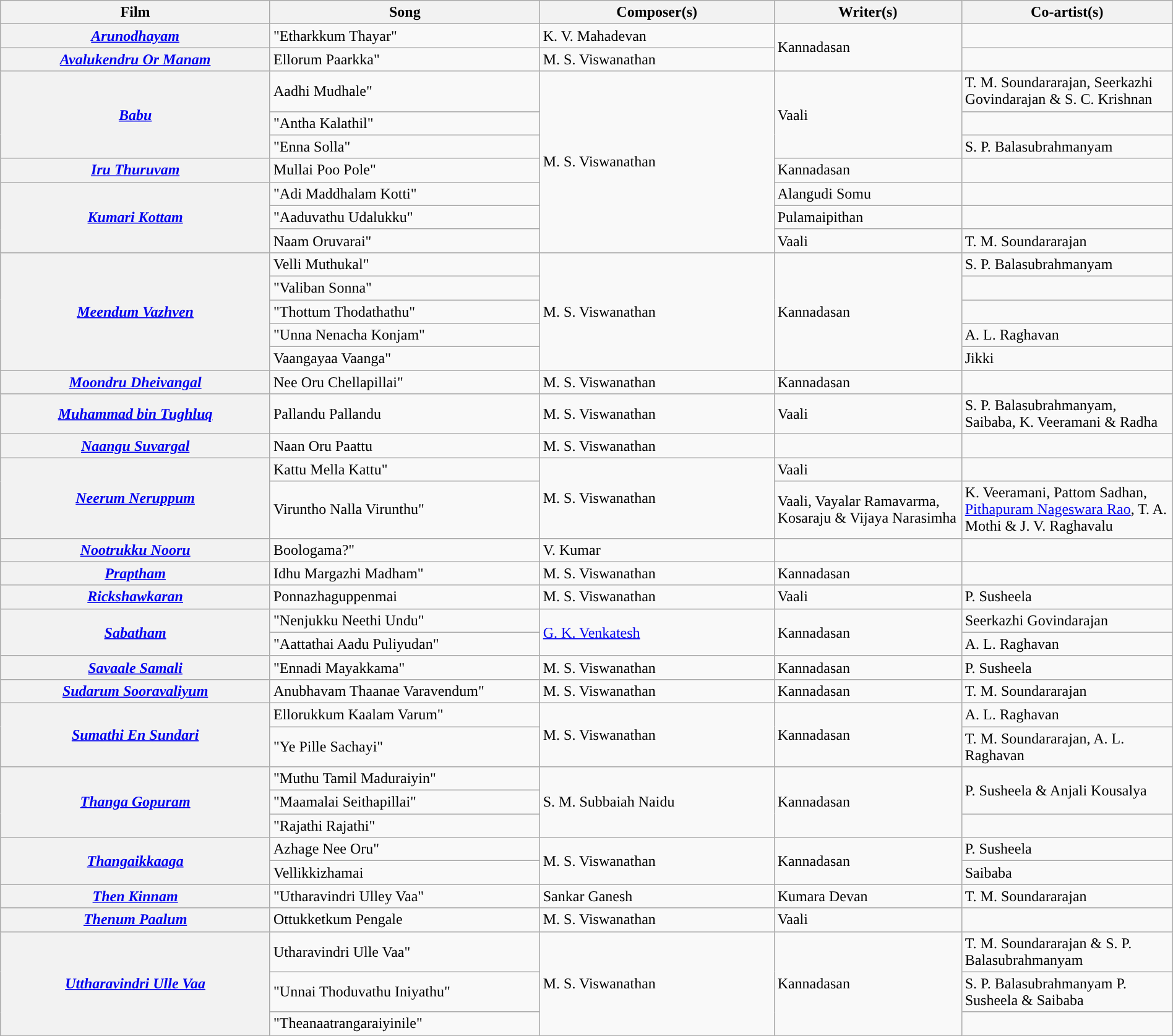<table class="wikitable plainrowheaders" width="100%" textcolor:#000;">
<tr style="background:#b0e0e66;">
<th scope="col" width=23%><strong>Film</strong></th>
<th scope="col" width=23%><strong>Song</strong></th>
<th scope="col" width=20%><strong>Composer(s)</strong></th>
<th scope="col" width=16%><strong>Writer(s)</strong></th>
<th scope="col" width=18%><strong>Co-artist(s)</strong></th>
</tr>
<tr>
<th><em><a href='#'>Arunodhayam</a></em></th>
<td>"Etharkkum Thayar"</td>
<td>K. V. Mahadevan</td>
<td Rowspan=2>Kannadasan</td>
<td></td>
</tr>
<tr>
<th><em><a href='#'>Avalukendru Or Manam</a></em></th>
<td>Ellorum Paarkka"</td>
<td>M. S. Viswanathan</td>
<td></td>
</tr>
<tr>
<th Rowspan="3"><em><a href='#'>Babu</a></em></th>
<td>Aadhi Mudhale"</td>
<td rowspan="7">M. S. Viswanathan</td>
<td rowspan="3">Vaali</td>
<td>T. M. Soundararajan, Seerkazhi Govindarajan & S. C. Krishnan</td>
</tr>
<tr>
<td>"Antha Kalathil"</td>
<td></td>
</tr>
<tr>
<td>"Enna Solla"</td>
<td>S. P. Balasubrahmanyam</td>
</tr>
<tr>
<th><em><a href='#'>Iru Thuruvam</a></em></th>
<td>Mullai Poo Pole"</td>
<td>Kannadasan</td>
<td></td>
</tr>
<tr>
<th rowspan="3"><em><a href='#'>Kumari Kottam</a></em></th>
<td>"Adi Maddhalam Kotti"</td>
<td>Alangudi Somu</td>
<td></td>
</tr>
<tr>
<td>"Aaduvathu Udalukku"</td>
<td>Pulamaipithan</td>
<td></td>
</tr>
<tr>
<td>Naam Oruvarai"</td>
<td>Vaali</td>
<td>T. M. Soundararajan</td>
</tr>
<tr>
<th Rowspan="5"><em><a href='#'>Meendum Vazhven</a></em></th>
<td>Velli Muthukal"</td>
<td rowspan="5">M. S. Viswanathan</td>
<td rowspan="5">Kannadasan</td>
<td>S. P. Balasubrahmanyam</td>
</tr>
<tr>
<td>"Valiban Sonna"</td>
<td></td>
</tr>
<tr>
<td>"Thottum Thodathathu"</td>
<td></td>
</tr>
<tr>
<td>"Unna Nenacha Konjam"</td>
<td>A. L. Raghavan</td>
</tr>
<tr>
<td>Vaangayaa Vaanga"</td>
<td>Jikki</td>
</tr>
<tr>
<th><em><a href='#'>Moondru Dheivangal</a></em></th>
<td>Nee Oru Chellapillai"</td>
<td>M. S. Viswanathan</td>
<td>Kannadasan</td>
<td></td>
</tr>
<tr>
<th><em><a href='#'>Muhammad bin Tughluq</a></em></th>
<td>Pallandu Pallandu</td>
<td>M. S. Viswanathan</td>
<td>Vaali</td>
<td>S. P. Balasubrahmanyam, Saibaba, K. Veeramani & Radha</td>
</tr>
<tr>
<th><em><a href='#'>Naangu Suvargal</a></em></th>
<td>Naan Oru Paattu</td>
<td>M. S. Viswanathan</td>
<td></td>
<td></td>
</tr>
<tr>
<th Rowspan="2"><em><a href='#'>Neerum Neruppum</a></em></th>
<td>Kattu Mella Kattu"</td>
<td rowspan="2">M. S. Viswanathan</td>
<td>Vaali</td>
<td></td>
</tr>
<tr>
<td>Viruntho Nalla Virunthu"</td>
<td>Vaali, Vayalar Ramavarma, Kosaraju & Vijaya Narasimha</td>
<td>K. Veeramani, Pattom Sadhan, <a href='#'>Pithapuram Nageswara Rao</a>, T. A. Mothi & J. V. Raghavalu</td>
</tr>
<tr>
<th><em><a href='#'>Nootrukku Nooru</a></em></th>
<td>Boologama?"</td>
<td>V. Kumar</td>
<td></td>
<td></td>
</tr>
<tr>
<th><em><a href='#'>Praptham</a></em></th>
<td>Idhu Margazhi Madham"</td>
<td>M. S. Viswanathan</td>
<td>Kannadasan</td>
<td></td>
</tr>
<tr>
<th><em><a href='#'>Rickshawkaran</a></em></th>
<td>Ponnazhaguppenmai</td>
<td>M. S. Viswanathan</td>
<td>Vaali</td>
<td>P. Susheela</td>
</tr>
<tr>
<th Rowspan="2"><em><a href='#'>Sabatham</a></em></th>
<td>"Nenjukku Neethi Undu"</td>
<td rowspan="2"><a href='#'>G. K. Venkatesh</a></td>
<td Rowspan="2">Kannadasan</td>
<td>Seerkazhi Govindarajan</td>
</tr>
<tr>
<td>"Aattathai Aadu Puliyudan"</td>
<td>A. L. Raghavan</td>
</tr>
<tr>
<th><em><a href='#'>Savaale Samali</a></em></th>
<td>"Ennadi Mayakkama"</td>
<td>M. S. Viswanathan</td>
<td>Kannadasan</td>
<td>P. Susheela</td>
</tr>
<tr>
<th><em><a href='#'>Sudarum Sooravaliyum</a></em></th>
<td>Anubhavam Thaanae Varavendum"</td>
<td>M. S. Viswanathan</td>
<td>Kannadasan</td>
<td>T. M. Soundararajan</td>
</tr>
<tr>
<th rowspan="2"><em><a href='#'>Sumathi En Sundari</a></em></th>
<td>Ellorukkum Kaalam Varum"</td>
<td rowspan="2">M. S. Viswanathan</td>
<td rowspan="2">Kannadasan</td>
<td>A. L. Raghavan</td>
</tr>
<tr>
<td>"Ye Pille Sachayi"</td>
<td>T. M. Soundararajan, A. L. Raghavan</td>
</tr>
<tr>
<th Rowspan="3"><em><a href='#'>Thanga Gopuram</a></em></th>
<td>"Muthu Tamil Maduraiyin"</td>
<td rowspan="3">S. M. Subbaiah Naidu</td>
<td rowspan="3">Kannadasan</td>
<td rowspan="2">P. Susheela & Anjali Kousalya</td>
</tr>
<tr>
<td>"Maamalai Seithapillai"</td>
</tr>
<tr>
<td>"Rajathi Rajathi"</td>
<td></td>
</tr>
<tr>
<th rowspan="2"><em><a href='#'>Thangaikkaaga</a></em></th>
<td>Azhage Nee Oru"</td>
<td rowspan="2">M. S. Viswanathan</td>
<td rowspan="2">Kannadasan</td>
<td>P. Susheela</td>
</tr>
<tr>
<td>Vellikkizhamai</td>
<td>Saibaba</td>
</tr>
<tr>
<th><em><a href='#'>Then Kinnam</a></em></th>
<td>"Utharavindri Ulley Vaa"</td>
<td>Sankar Ganesh</td>
<td>Kumara Devan</td>
<td>T. M. Soundararajan</td>
</tr>
<tr>
<th><em><a href='#'>Thenum Paalum</a></em></th>
<td>Ottukketkum Pengale</td>
<td>M. S. Viswanathan</td>
<td>Vaali</td>
<td></td>
</tr>
<tr>
<th Rowspan="3"><em><a href='#'>Uttharavindri Ulle Vaa</a></em></th>
<td>Utharavindri Ulle Vaa"</td>
<td rowspan="3">M. S. Viswanathan</td>
<td Rowspan="3">Kannadasan</td>
<td>T. M. Soundararajan & S. P. Balasubrahmanyam</td>
</tr>
<tr>
<td>"Unnai Thoduvathu Iniyathu"</td>
<td>S. P. Balasubrahmanyam P. Susheela & Saibaba</td>
</tr>
<tr>
<td>"Theanaatrangaraiyinile"</td>
<td></td>
</tr>
</table>
